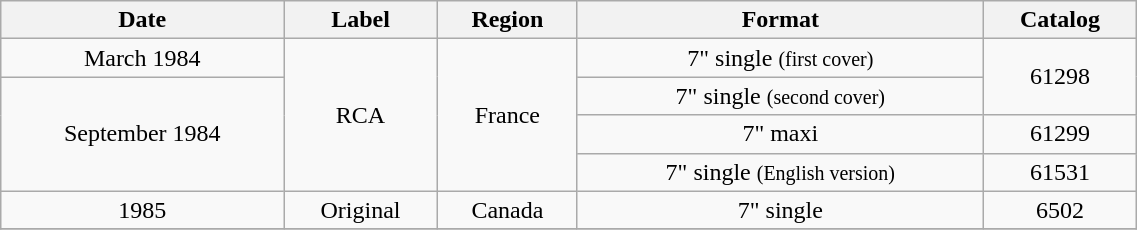<table class="wikitable" width="60%" border="1">
<tr>
<th>Date</th>
<th>Label</th>
<th>Region</th>
<th>Format</th>
<th>Catalog</th>
</tr>
<tr>
<td align=center>March 1984</td>
<td rowspan=4 align=center>RCA</td>
<td rowspan=4 align=center>France</td>
<td align=center>7" single <small>(first cover)</small></td>
<td rowspan=2 align=center>61298</td>
</tr>
<tr>
<td rowspan=3 align=center>September 1984</td>
<td align=center>7" single <small>(second cover)</small></td>
</tr>
<tr>
<td align=center>7" maxi</td>
<td align=center>61299</td>
</tr>
<tr>
<td align=center>7" single <small>(English version)</small></td>
<td align=center>61531</td>
</tr>
<tr>
<td align=center>1985</td>
<td align=center>Original</td>
<td align=center>Canada</td>
<td align=center>7" single</td>
<td align=center>6502</td>
</tr>
<tr>
</tr>
</table>
